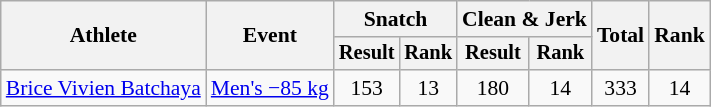<table class="wikitable" style="font-size:90%">
<tr>
<th rowspan="2">Athlete</th>
<th rowspan="2">Event</th>
<th colspan="2">Snatch</th>
<th colspan="2">Clean & Jerk</th>
<th rowspan="2">Total</th>
<th rowspan="2">Rank</th>
</tr>
<tr style="font-size:95%">
<th>Result</th>
<th>Rank</th>
<th>Result</th>
<th>Rank</th>
</tr>
<tr align=center>
<td align=left><a href='#'>Brice Vivien Batchaya</a></td>
<td align=left><a href='#'>Men's −85 kg</a></td>
<td>153</td>
<td>13</td>
<td>180</td>
<td>14</td>
<td>333</td>
<td>14</td>
</tr>
</table>
